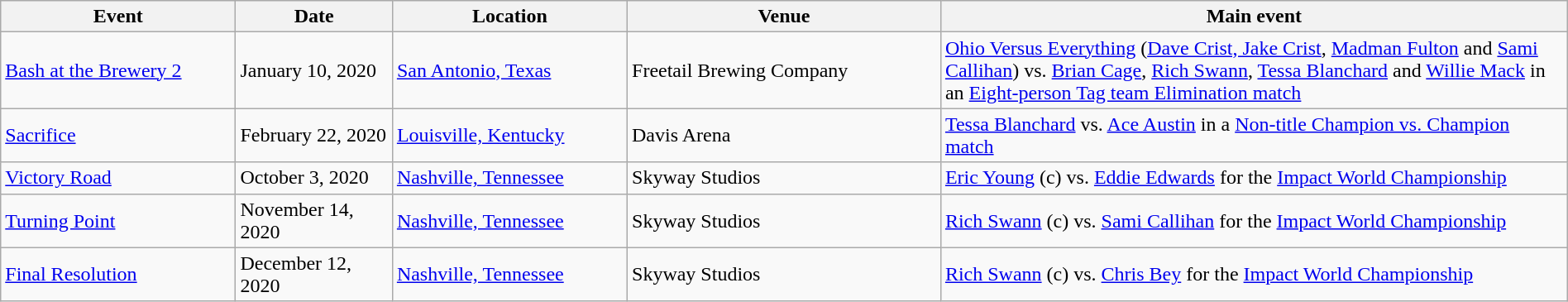<table class="wikitable sortable" width="100%" style="align: center">
<tr>
<th width=15%>Event</th>
<th width="10%">Date</th>
<th width="15%">Location</th>
<th width=20%>Venue</th>
<th width=40%>Main event</th>
</tr>
<tr>
<td><a href='#'>Bash at the Brewery 2</a></td>
<td>January 10, 2020</td>
<td><a href='#'>San Antonio, Texas</a></td>
<td>Freetail Brewing Company</td>
<td><a href='#'>Ohio Versus Everything</a> (<a href='#'>Dave Crist, Jake Crist</a>, <a href='#'>Madman Fulton</a> and <a href='#'>Sami Callihan</a>) vs. <a href='#'>Brian Cage</a>, <a href='#'>Rich Swann</a>, <a href='#'>Tessa Blanchard</a> and <a href='#'>Willie Mack</a> in an <a href='#'>Eight-person Tag team Elimination match</a></td>
</tr>
<tr>
<td><a href='#'>Sacrifice</a></td>
<td>February 22, 2020</td>
<td><a href='#'>Louisville, Kentucky</a></td>
<td>Davis Arena</td>
<td><a href='#'>Tessa Blanchard</a> vs. <a href='#'>Ace Austin</a> in a <a href='#'>Non-title Champion vs. Champion match</a></td>
</tr>
<tr>
<td><a href='#'>Victory Road</a></td>
<td>October 3, 2020</td>
<td><a href='#'>Nashville, Tennessee</a></td>
<td>Skyway Studios</td>
<td><a href='#'>Eric Young</a> (c) vs. <a href='#'>Eddie Edwards</a> for the <a href='#'>Impact World Championship</a></td>
</tr>
<tr>
<td><a href='#'>Turning Point</a></td>
<td>November 14, 2020</td>
<td><a href='#'>Nashville, Tennessee</a></td>
<td>Skyway Studios</td>
<td><a href='#'>Rich Swann</a> (c) vs. <a href='#'>Sami Callihan</a> for the <a href='#'>Impact World Championship</a></td>
</tr>
<tr>
<td><a href='#'>Final Resolution</a></td>
<td>December 12, 2020</td>
<td><a href='#'>Nashville, Tennessee</a></td>
<td>Skyway Studios</td>
<td><a href='#'>Rich Swann</a> (c) vs. <a href='#'>Chris Bey</a> for the <a href='#'>Impact World Championship</a></td>
</tr>
</table>
